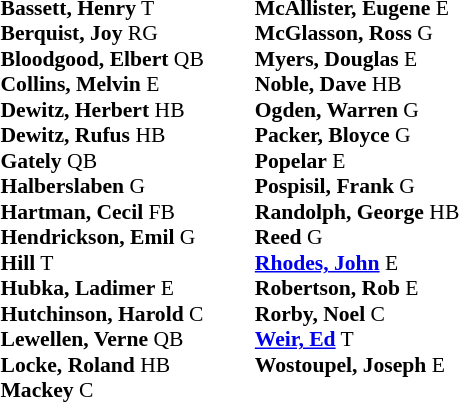<table class="toccolours" style="border-collapse:collapse; font-size:90%;">
<tr>
<td colspan="7" align="center"></td>
</tr>
<tr>
<td colspan=7 align="right"></td>
</tr>
<tr>
<td valign="top"><br><strong>Bassett, Henry</strong> T<br>
<strong>Berquist, Joy</strong> RG<br>
<strong>Bloodgood, Elbert</strong>  QB<br>
<strong>Collins, Melvin</strong>  E<br>
<strong>Dewitz, Herbert</strong> HB<br>
<strong>Dewitz, Rufus</strong>  HB<br>
<strong>Gately</strong> QB<br>
<strong>Halberslaben</strong> G<br>
<strong>Hartman, Cecil</strong> FB<br>
<strong>Hendrickson, Emil</strong>  G<br>
<strong>Hill</strong> T<br>
<strong>Hubka, Ladimer</strong>  E<br>
<strong>Hutchinson, Harold</strong>  C<br>
<strong>Lewellen, Verne</strong> QB<br>
<strong>Locke, Roland</strong>  HB<br>
<strong>Mackey</strong> C</td>
<td width="30"> </td>
<td valign="top"><br><strong>McAllister, Eugene</strong>  E<br>
<strong>McGlasson, Ross</strong> G<br>
<strong>Myers, Douglas</strong>  E<br>
<strong>Noble, Dave</strong> HB<br>
<strong>Ogden, Warren</strong>  G<br>
<strong>Packer, Bloyce</strong> G<br>
<strong>Popelar</strong> E<br>
<strong>Pospisil, Frank</strong> G<br>
<strong>Randolph, George</strong> HB<br>
<strong>Reed</strong> G<br>
<strong><a href='#'>Rhodes, John</a></strong>  E<br>
<strong>Robertson, Rob</strong>  E<br>
<strong>Rorby, Noel</strong> C<br>
<strong><a href='#'>Weir, Ed</a></strong>  T<br>
<strong>Wostoupel, Joseph</strong>  E<br>
</td>
</tr>
</table>
